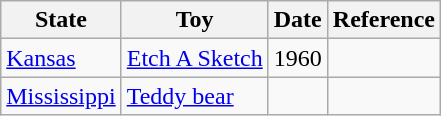<table class="wikitable sortable">
<tr>
<th>State</th>
<th>Toy</th>
<th>Date</th>
<th>Reference</th>
</tr>
<tr>
<td><a href='#'>Kansas</a></td>
<td><a href='#'>Etch A Sketch</a></td>
<td>1960</td>
<td></td>
</tr>
<tr>
<td><a href='#'>Mississippi</a></td>
<td><a href='#'>Teddy bear</a></td>
<td></td>
<td></td>
</tr>
</table>
